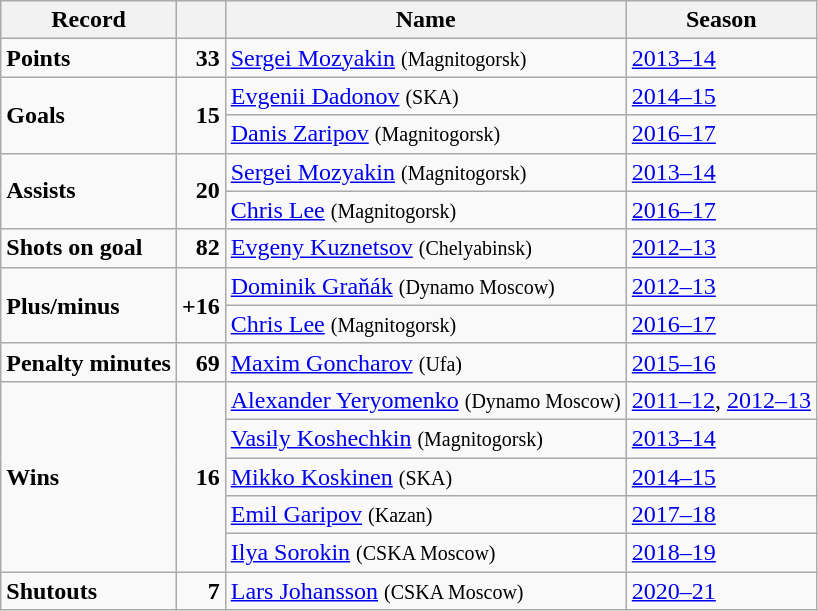<table class="wikitable" style="text-align:left;">
<tr>
<th>Record</th>
<th></th>
<th>Name</th>
<th>Season</th>
</tr>
<tr>
<td><strong>Points</strong></td>
<td align=right><strong>33</strong></td>
<td> <a href='#'>Sergei Mozyakin</a> <small>(Magnitogorsk)</small></td>
<td><a href='#'>2013–14</a></td>
</tr>
<tr>
<td rowspan=2><strong>Goals</strong></td>
<td rowspan=2 align=right><strong>15</strong></td>
<td> <a href='#'>Evgenii Dadonov</a> <small>(SKA)</small></td>
<td><a href='#'>2014–15</a></td>
</tr>
<tr>
<td> <a href='#'>Danis Zaripov</a> <small>(Magnitogorsk)</small></td>
<td><a href='#'>2016–17</a></td>
</tr>
<tr>
<td rowspan=2><strong>Assists</strong></td>
<td rowspan=2 align=right><strong>20</strong></td>
<td> <a href='#'>Sergei Mozyakin</a> <small>(Magnitogorsk)</small></td>
<td><a href='#'>2013–14</a></td>
</tr>
<tr>
<td> <a href='#'>Chris Lee</a> <small>(Magnitogorsk)</small></td>
<td><a href='#'>2016–17</a></td>
</tr>
<tr>
<td><strong>Shots on goal</strong></td>
<td align=right><strong>82</strong></td>
<td> <a href='#'>Evgeny Kuznetsov</a> <small>(Chelyabinsk)</small></td>
<td><a href='#'>2012–13</a></td>
</tr>
<tr>
<td rowspan=2><strong>Plus/minus</strong></td>
<td rowspan=2 align=right><strong>+16</strong></td>
<td> <a href='#'>Dominik Graňák</a> <small>(Dynamo Moscow)</small></td>
<td><a href='#'>2012–13</a></td>
</tr>
<tr>
<td> <a href='#'>Chris Lee</a> <small>(Magnitogorsk)</small></td>
<td><a href='#'>2016–17</a></td>
</tr>
<tr>
<td><strong>Penalty minutes</strong></td>
<td align=right><strong>69</strong></td>
<td> <a href='#'>Maxim Goncharov</a> <small>(Ufa)</small></td>
<td><a href='#'>2015–16</a></td>
</tr>
<tr>
<td rowspan=5><strong>Wins</strong></td>
<td rowspan=5 align=right><strong>16</strong></td>
<td> <a href='#'>Alexander Yeryomenko</a> <small>(Dynamo Moscow)</small></td>
<td><a href='#'>2011–12</a>, <a href='#'>2012–13</a></td>
</tr>
<tr>
<td> <a href='#'>Vasily Koshechkin</a> <small>(Magnitogorsk)</small></td>
<td><a href='#'>2013–14</a></td>
</tr>
<tr>
<td> <a href='#'>Mikko Koskinen</a> <small>(SKA)</small></td>
<td><a href='#'>2014–15</a></td>
</tr>
<tr>
<td> <a href='#'>Emil Garipov</a> <small>(Kazan)</small></td>
<td><a href='#'>2017–18</a></td>
</tr>
<tr>
<td> <a href='#'>Ilya Sorokin</a> <small>(CSKA Moscow)</small></td>
<td><a href='#'>2018–19</a></td>
</tr>
<tr>
<td><strong>Shutouts</strong></td>
<td align=right><strong>7</strong></td>
<td> <a href='#'>Lars Johansson</a> <small>(CSKA Moscow)</small></td>
<td><a href='#'>2020–21</a></td>
</tr>
</table>
